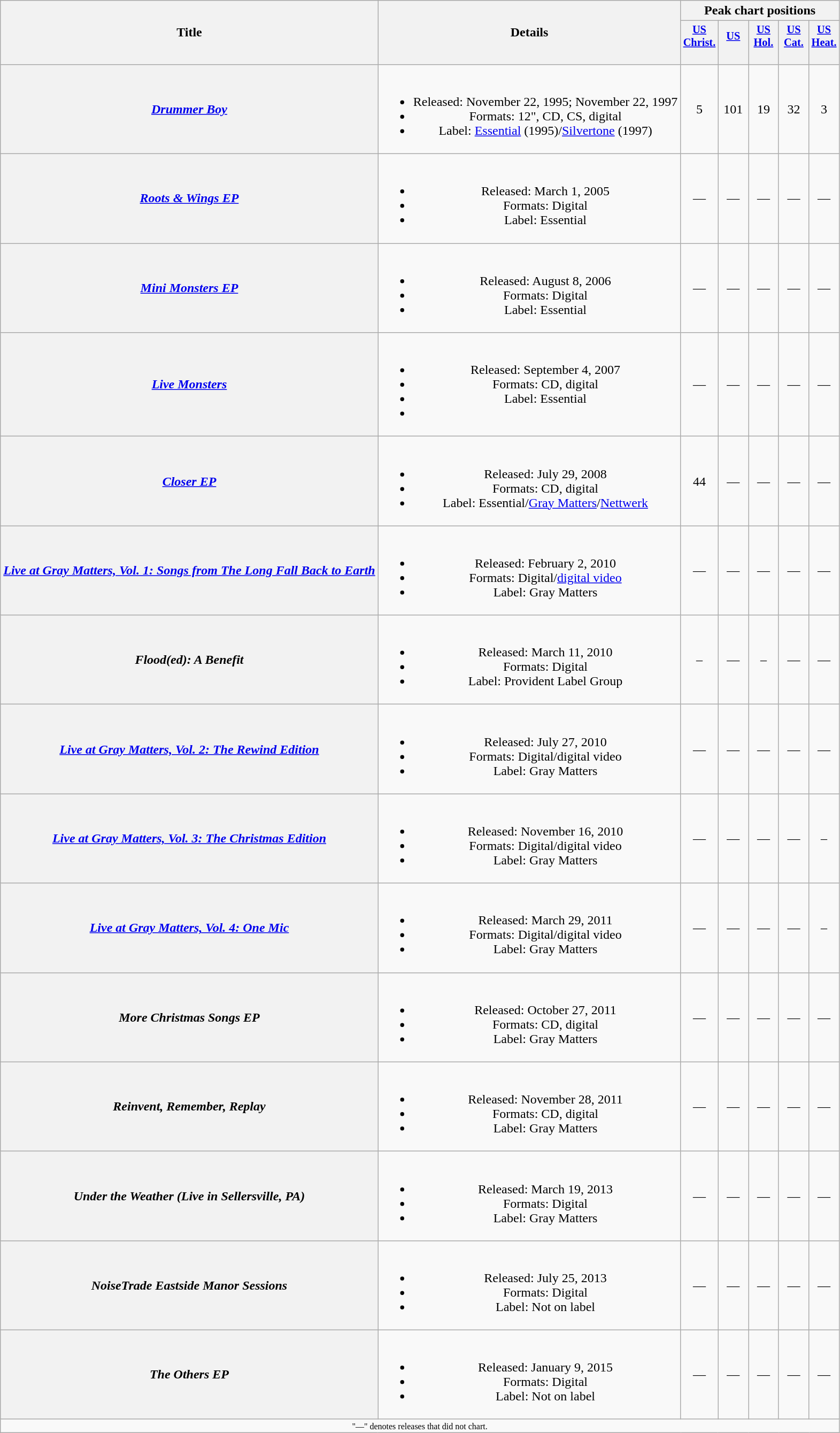<table class="wikitable plainrowheaders" style="text-align:center;">
<tr>
<th scope="col" rowspan="2">Title</th>
<th scope="col" rowspan="2">Details</th>
<th scope="col" colspan="5">Peak chart positions</th>
</tr>
<tr>
<th scope="col" style="width:2.3em;font-size:85%;"><a href='#'>US<br>Christ.</a><br><br></th>
<th scope="col" style="width:2.3em;font-size:85%;"><a href='#'>US</a><br><br></th>
<th scope="col" style="width:2.3em;font-size:85%;"><a href='#'>US<br>Hol.</a><br><br></th>
<th scope="col" style="width:2.3em;font-size:85%;"><a href='#'>US<br>Cat.</a><br><br></th>
<th scope="col" style="width:2.3em;font-size:85%;"><a href='#'>US<br>Heat.</a><br><br></th>
</tr>
<tr>
<th scope="row"><em><a href='#'>Drummer Boy</a></em></th>
<td><br><ul><li>Released: November 22, 1995; November 22, 1997</li><li>Formats: 12", CD, CS, digital</li><li>Label: <a href='#'>Essential</a> (1995)/<a href='#'>Silvertone</a> (1997)</li></ul></td>
<td>5</td>
<td>101</td>
<td>19</td>
<td>32</td>
<td>3</td>
</tr>
<tr>
<th scope="row"><em><a href='#'>Roots & Wings EP</a></em></th>
<td><br><ul><li>Released: March 1, 2005</li><li>Formats: Digital</li><li>Label: Essential</li></ul></td>
<td>—</td>
<td>—</td>
<td>—</td>
<td>—</td>
<td>—</td>
</tr>
<tr>
<th scope="row"><em><a href='#'>Mini Monsters EP</a></em></th>
<td><br><ul><li>Released: August 8, 2006</li><li>Formats: Digital</li><li>Label: Essential</li></ul></td>
<td>—</td>
<td>—</td>
<td>—</td>
<td>—</td>
<td>—</td>
</tr>
<tr>
<th scope="row"><em><a href='#'>Live Monsters</a></em></th>
<td><br><ul><li>Released: September 4, 2007</li><li>Formats: CD, digital</li><li>Label: Essential</li><li></li></ul></td>
<td>—</td>
<td>—</td>
<td>—</td>
<td>—</td>
<td>—</td>
</tr>
<tr>
<th scope="row"><em><a href='#'>Closer EP</a></em></th>
<td><br><ul><li>Released: July 29, 2008</li><li>Formats: CD, digital</li><li>Label: Essential/<a href='#'>Gray Matters</a>/<a href='#'>Nettwerk</a></li></ul></td>
<td>44</td>
<td>—</td>
<td>—</td>
<td>—</td>
<td>—</td>
</tr>
<tr>
<th scope="row"><em><a href='#'>Live at Gray Matters, Vol. 1: Songs from The Long Fall Back to Earth</a></em></th>
<td><br><ul><li>Released: February 2, 2010</li><li>Formats: Digital/<a href='#'>digital video</a></li><li>Label: Gray Matters</li></ul></td>
<td>—</td>
<td>—</td>
<td>—</td>
<td>—</td>
<td>—</td>
</tr>
<tr>
<th scope="row"><em>Flood(ed): A Benefit</em></th>
<td><br><ul><li>Released: March 11, 2010</li><li>Formats: Digital</li><li>Label: Provident Label Group</li></ul></td>
<td>–</td>
<td>—</td>
<td>–</td>
<td>—</td>
<td>—</td>
</tr>
<tr>
<th scope="row"><em><a href='#'>Live at Gray Matters, Vol. 2: The Rewind Edition</a></em></th>
<td><br><ul><li>Released: July 27, 2010</li><li>Formats: Digital/digital video</li><li>Label: Gray Matters</li></ul></td>
<td>—</td>
<td>—</td>
<td>—</td>
<td>—</td>
<td>—</td>
</tr>
<tr>
<th scope="row"><em><a href='#'>Live at Gray Matters, Vol. 3: The Christmas Edition</a></em></th>
<td><br><ul><li>Released: November 16, 2010</li><li>Formats: Digital/digital video</li><li>Label: Gray Matters</li></ul></td>
<td>—</td>
<td>—</td>
<td>—</td>
<td>—</td>
<td>–</td>
</tr>
<tr>
<th scope="row"><em><a href='#'>Live at Gray Matters, Vol. 4: One Mic</a></em></th>
<td><br><ul><li>Released: March 29, 2011</li><li>Formats: Digital/digital video</li><li>Label: Gray Matters</li></ul></td>
<td>—</td>
<td>—</td>
<td>—</td>
<td>—</td>
<td>–</td>
</tr>
<tr>
<th scope="row"><em>More Christmas Songs EP</em></th>
<td><br><ul><li>Released: October 27, 2011</li><li>Formats: CD, digital</li><li>Label: Gray Matters</li></ul></td>
<td>—</td>
<td>—</td>
<td>—</td>
<td>—</td>
<td>—</td>
</tr>
<tr>
<th scope="row"><em>Reinvent, Remember, Replay</em></th>
<td><br><ul><li>Released: November 28, 2011</li><li>Formats: CD, digital</li><li>Label: Gray Matters</li></ul></td>
<td>—</td>
<td>—</td>
<td>—</td>
<td>—</td>
<td>—</td>
</tr>
<tr>
<th scope="row"><em>Under the Weather (Live in Sellersville, PA)</em></th>
<td><br><ul><li>Released: March 19, 2013</li><li>Formats: Digital</li><li>Label: Gray Matters</li></ul></td>
<td>—</td>
<td>—</td>
<td>—</td>
<td>—</td>
<td>—</td>
</tr>
<tr>
<th scope="row"><em>NoiseTrade Eastside Manor Sessions</em></th>
<td><br><ul><li>Released: July 25, 2013</li><li>Formats: Digital</li><li>Label: Not on label</li></ul></td>
<td>—</td>
<td>—</td>
<td>—</td>
<td>—</td>
<td>—</td>
</tr>
<tr>
<th scope="row"><em>The Others EP</em></th>
<td><br><ul><li>Released: January 9, 2015</li><li>Formats: Digital</li><li>Label: Not on label</li></ul></td>
<td>—</td>
<td>—</td>
<td>—</td>
<td>—</td>
<td>—</td>
</tr>
<tr>
<td align="center" colspan="30" style="font-size: 8pt">"—" denotes releases that did not chart.</td>
</tr>
</table>
